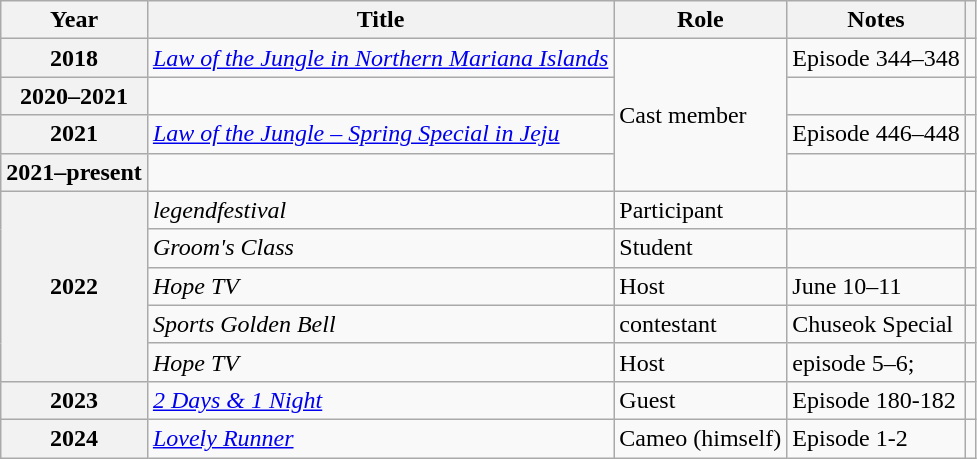<table class="wikitable plainrowheaders">
<tr>
<th scope="col">Year</th>
<th scope="col">Title</th>
<th scope="col">Role</th>
<th scope="col">Notes</th>
<th scope="col" class="unsortable"></th>
</tr>
<tr>
<th scope="row">2018</th>
<td><em><a href='#'>Law of the Jungle in Northern Mariana Islands</a></em></td>
<td rowspan="4">Cast member</td>
<td>Episode 344–348</td>
<td style="text-align:center"></td>
</tr>
<tr>
<th scope="row">2020–2021</th>
<td><em></em></td>
<td></td>
<td style="text-align:center"></td>
</tr>
<tr>
<th scope="row">2021</th>
<td><em><a href='#'>Law of the Jungle – Spring Special in Jeju</a></em></td>
<td>Episode 446–448</td>
<td style="text-align:center"></td>
</tr>
<tr>
<th scope="row">2021–present</th>
<td><em> </em></td>
<td></td>
<td style="text-align:center"></td>
</tr>
<tr>
<th scope="row" rowspan=5>2022</th>
<td><em>legendfestival</em></td>
<td>Participant</td>
<td></td>
<td style="text-align:center"></td>
</tr>
<tr>
<td><em>Groom's Class</em></td>
<td>Student</td>
<td></td>
<td style="text-align:center"></td>
</tr>
<tr>
<td><em> Hope TV </em></td>
<td>Host</td>
<td>June 10–11</td>
<td style="text-align:center"></td>
</tr>
<tr>
<td><em>Sports Golden Bell</em></td>
<td>contestant</td>
<td>Chuseok Special</td>
<td style="text-align:center"></td>
</tr>
<tr>
<td><em>Hope TV</em></td>
<td>Host</td>
<td>episode 5–6;</td>
<td style="text-align:center"></td>
</tr>
<tr>
<th scope="row">2023</th>
<td><em><a href='#'>2 Days & 1 Night</a></em></td>
<td>Guest</td>
<td>Episode 180-182</td>
<td style="text-align:center"></td>
</tr>
<tr>
<th scope="row">2024</th>
<td><em><a href='#'>Lovely Runner</a></em></td>
<td>Cameo (himself)</td>
<td>Episode 1-2</td>
<td style="text-align:center"></td>
</tr>
</table>
